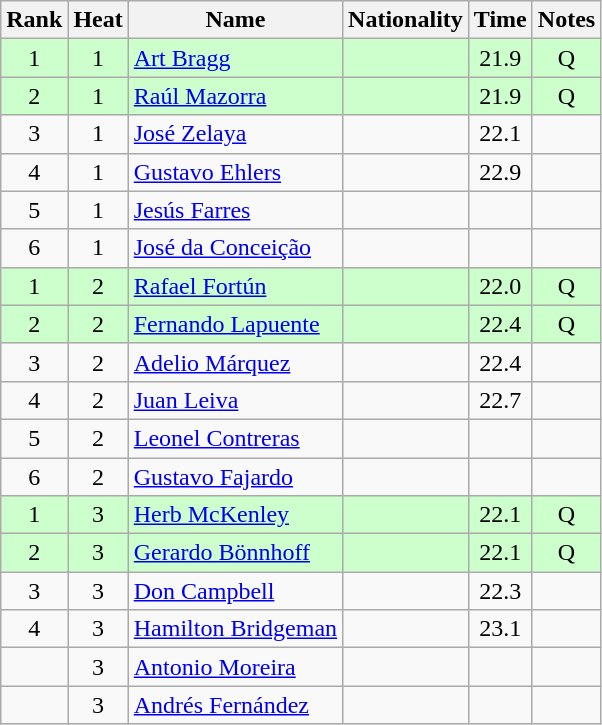<table class="wikitable sortable" style="text-align:center">
<tr>
<th>Rank</th>
<th>Heat</th>
<th>Name</th>
<th>Nationality</th>
<th>Time</th>
<th>Notes</th>
</tr>
<tr bgcolor=ccffcc>
<td>1</td>
<td>1</td>
<td align=left><a href='#'>Art Bragg</a></td>
<td align=left></td>
<td>21.9</td>
<td>Q</td>
</tr>
<tr bgcolor=ccffcc>
<td>2</td>
<td>1</td>
<td align=left><a href='#'>Raúl Mazorra</a></td>
<td align=left></td>
<td>21.9</td>
<td>Q</td>
</tr>
<tr>
<td>3</td>
<td>1</td>
<td align=left><a href='#'>José Zelaya</a></td>
<td align=left></td>
<td>22.1</td>
<td></td>
</tr>
<tr>
<td>4</td>
<td>1</td>
<td align=left><a href='#'>Gustavo Ehlers</a></td>
<td align=left></td>
<td>22.9</td>
<td></td>
</tr>
<tr>
<td>5</td>
<td>1</td>
<td align=left><a href='#'>Jesús Farres</a></td>
<td align=left></td>
<td></td>
<td></td>
</tr>
<tr>
<td>6</td>
<td>1</td>
<td align=left><a href='#'>José da Conceição</a></td>
<td align=left></td>
<td></td>
<td></td>
</tr>
<tr bgcolor=ccffcc>
<td>1</td>
<td>2</td>
<td align=left><a href='#'>Rafael Fortún</a></td>
<td align=left></td>
<td>22.0</td>
<td>Q</td>
</tr>
<tr bgcolor=ccffcc>
<td>2</td>
<td>2</td>
<td align=left><a href='#'>Fernando Lapuente</a></td>
<td align=left></td>
<td>22.4</td>
<td>Q</td>
</tr>
<tr>
<td>3</td>
<td>2</td>
<td align=left><a href='#'>Adelio Márquez</a></td>
<td align=left></td>
<td>22.4</td>
<td></td>
</tr>
<tr>
<td>4</td>
<td>2</td>
<td align=left><a href='#'>Juan Leiva</a></td>
<td align=left></td>
<td>22.7</td>
<td></td>
</tr>
<tr>
<td>5</td>
<td>2</td>
<td align=left><a href='#'>Leonel Contreras</a></td>
<td align=left></td>
<td></td>
<td></td>
</tr>
<tr>
<td>6</td>
<td>2</td>
<td align=left><a href='#'>Gustavo Fajardo</a></td>
<td align=left></td>
<td></td>
<td></td>
</tr>
<tr bgcolor=ccffcc>
<td>1</td>
<td>3</td>
<td align=left><a href='#'>Herb McKenley</a></td>
<td align=left></td>
<td>22.1</td>
<td>Q</td>
</tr>
<tr bgcolor=ccffcc>
<td>2</td>
<td>3</td>
<td align=left><a href='#'>Gerardo Bönnhoff</a></td>
<td align=left></td>
<td>22.1</td>
<td>Q</td>
</tr>
<tr>
<td>3</td>
<td>3</td>
<td align=left><a href='#'>Don Campbell</a></td>
<td align=left></td>
<td>22.3</td>
<td></td>
</tr>
<tr>
<td>4</td>
<td>3</td>
<td align=left><a href='#'>Hamilton Bridgeman</a></td>
<td align=left></td>
<td>23.1</td>
<td></td>
</tr>
<tr>
<td></td>
<td>3</td>
<td align=left><a href='#'>Antonio Moreira</a></td>
<td align=left></td>
<td></td>
<td></td>
</tr>
<tr>
<td></td>
<td>3</td>
<td align=left><a href='#'>Andrés Fernández</a></td>
<td align=left></td>
<td></td>
<td></td>
</tr>
</table>
